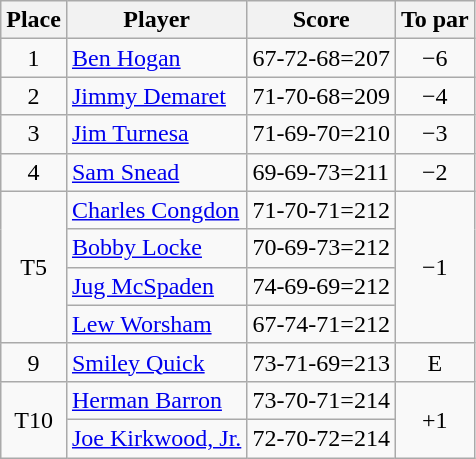<table class=wikitable>
<tr>
<th>Place</th>
<th>Player</th>
<th>Score</th>
<th>To par</th>
</tr>
<tr>
<td align=center>1</td>
<td> <a href='#'>Ben Hogan</a></td>
<td>67-72-68=207</td>
<td align=center>−6</td>
</tr>
<tr>
<td align=center>2</td>
<td> <a href='#'>Jimmy Demaret</a></td>
<td>71-70-68=209</td>
<td align=center>−4</td>
</tr>
<tr>
<td align=center>3</td>
<td> <a href='#'>Jim Turnesa</a></td>
<td>71-69-70=210</td>
<td align=center>−3</td>
</tr>
<tr>
<td align=center>4</td>
<td> <a href='#'>Sam Snead</a></td>
<td>69-69-73=211</td>
<td align=center>−2</td>
</tr>
<tr>
<td rowspan=4 align=center>T5</td>
<td> <a href='#'>Charles Congdon</a></td>
<td>71-70-71=212</td>
<td rowspan=4 align=center>−1</td>
</tr>
<tr>
<td> <a href='#'>Bobby Locke</a></td>
<td>70-69-73=212</td>
</tr>
<tr>
<td> <a href='#'>Jug McSpaden</a></td>
<td>74-69-69=212</td>
</tr>
<tr>
<td> <a href='#'>Lew Worsham</a></td>
<td>67-74-71=212</td>
</tr>
<tr>
<td align=center>9</td>
<td> <a href='#'>Smiley Quick</a></td>
<td>73-71-69=213</td>
<td align=center>E</td>
</tr>
<tr>
<td rowspan= 2 align=center>T10</td>
<td> <a href='#'>Herman Barron</a></td>
<td>73-70-71=214</td>
<td rowspan=2 align=center>+1</td>
</tr>
<tr>
<td> <a href='#'>Joe Kirkwood, Jr.</a></td>
<td>72-70-72=214</td>
</tr>
</table>
